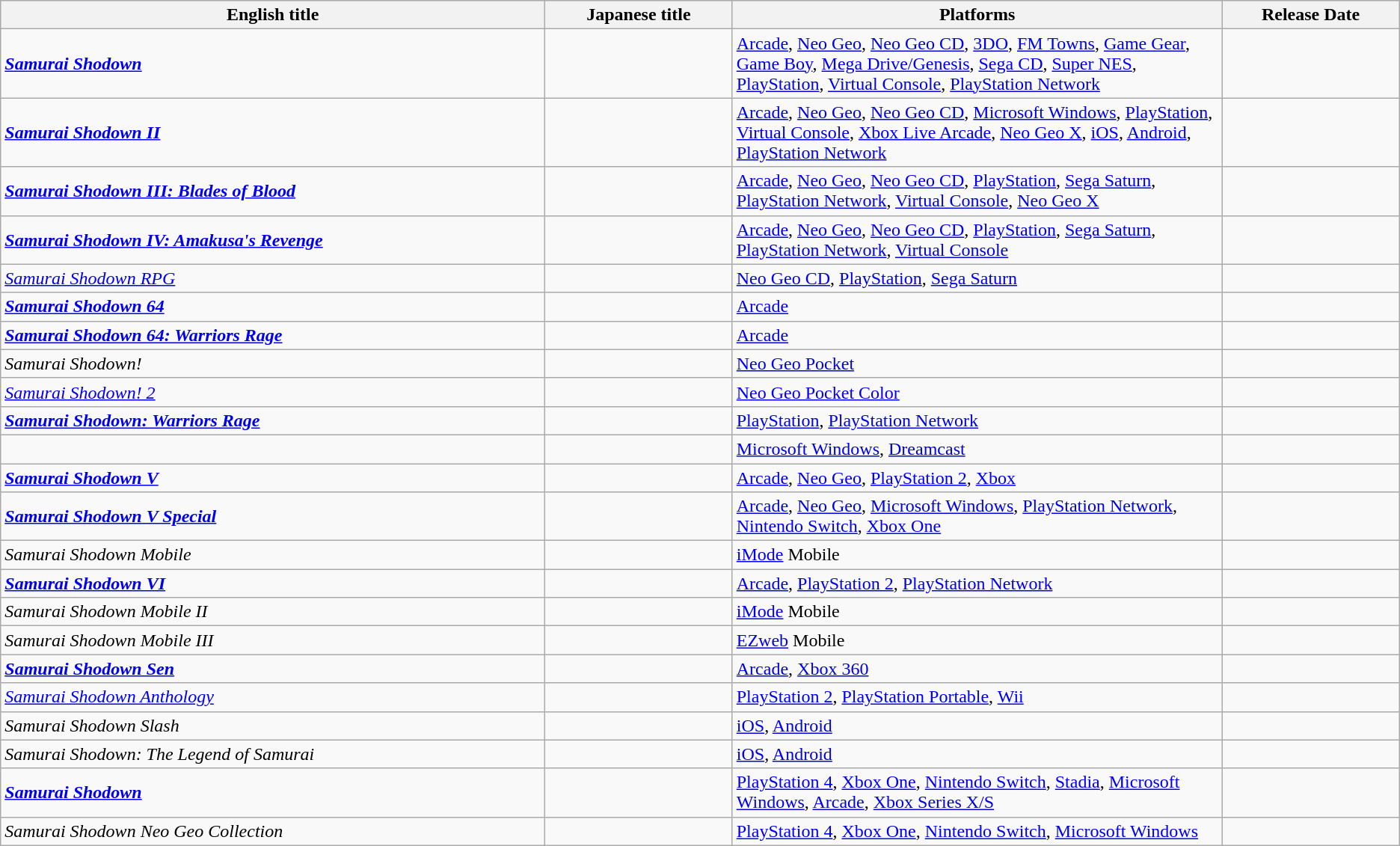<table class="wikitable">
<tr>
<th>English title</th>
<th>Japanese title</th>
<th width=35%>Platforms</th>
<th>Release Date</th>
</tr>
<tr>
<td><strong><em><a href='#'>Samurai Shodown</a></em></strong></td>
<td></td>
<td><a href='#'>Arcade</a>, <a href='#'>Neo Geo</a>, <a href='#'>Neo Geo CD</a>, <a href='#'>3DO</a>, <a href='#'>FM Towns</a>, <a href='#'>Game Gear</a>, <a href='#'>Game Boy</a>, <a href='#'>Mega Drive/Genesis</a>, <a href='#'>Sega CD</a>, <a href='#'>Super NES</a>, <a href='#'>PlayStation</a>, <a href='#'>Virtual Console</a>, <a href='#'>PlayStation Network</a></td>
<td></td>
</tr>
<tr>
<td><strong><em><a href='#'>Samurai Shodown II</a></em></strong></td>
<td></td>
<td><a href='#'>Arcade</a>, <a href='#'>Neo Geo</a>, <a href='#'>Neo Geo CD</a>, <a href='#'>Microsoft Windows</a>, <a href='#'>PlayStation</a>, <a href='#'>Virtual Console</a>, <a href='#'>Xbox Live Arcade</a>, <a href='#'>Neo Geo X</a>, <a href='#'>iOS</a>, <a href='#'>Android</a>, <a href='#'>PlayStation Network</a></td>
<td></td>
</tr>
<tr>
<td><strong><em><a href='#'>Samurai Shodown III: Blades of Blood</a></em></strong></td>
<td></td>
<td><a href='#'>Arcade</a>, <a href='#'>Neo Geo</a>, <a href='#'>Neo Geo CD</a>, <a href='#'>PlayStation</a>, <a href='#'>Sega Saturn</a>, <a href='#'>PlayStation Network</a>, <a href='#'>Virtual Console</a>, <a href='#'>Neo Geo X</a></td>
<td></td>
</tr>
<tr>
<td><strong><em><a href='#'>Samurai Shodown IV: Amakusa's Revenge</a></em></strong></td>
<td></td>
<td><a href='#'>Arcade</a>, <a href='#'>Neo Geo</a>, <a href='#'>Neo Geo CD</a>, <a href='#'>PlayStation</a>, <a href='#'>Sega Saturn</a>, <a href='#'>PlayStation Network</a>, <a href='#'>Virtual Console</a></td>
<td></td>
</tr>
<tr>
<td><em><a href='#'>Samurai Shodown RPG</a></em></td>
<td></td>
<td><a href='#'>Neo Geo CD</a>, <a href='#'>PlayStation</a>, <a href='#'>Sega Saturn</a></td>
<td></td>
</tr>
<tr>
<td><strong><em><a href='#'>Samurai Shodown 64</a></em></strong></td>
<td></td>
<td><a href='#'>Arcade</a></td>
<td></td>
</tr>
<tr>
<td><strong><em><a href='#'>Samurai Shodown 64: Warriors Rage</a></em></strong></td>
<td></td>
<td><a href='#'>Arcade</a></td>
<td></td>
</tr>
<tr>
<td><em>Samurai Shodown!</em></td>
<td></td>
<td><a href='#'>Neo Geo Pocket</a></td>
<td></td>
</tr>
<tr>
<td><em><a href='#'>Samurai Shodown! 2</a></em></td>
<td></td>
<td><a href='#'>Neo Geo Pocket Color</a></td>
<td></td>
</tr>
<tr>
<td><strong><em><a href='#'>Samurai Shodown: Warriors Rage</a></em></strong></td>
<td></td>
<td><a href='#'>PlayStation</a>, <a href='#'>PlayStation Network</a></td>
<td></td>
</tr>
<tr>
<td></td>
<td></td>
<td><a href='#'>Microsoft Windows</a>, <a href='#'>Dreamcast</a></td>
<td></td>
</tr>
<tr>
<td><strong><em><a href='#'>Samurai Shodown V</a></em></strong></td>
<td></td>
<td><a href='#'>Arcade</a>, <a href='#'>Neo Geo</a>, <a href='#'>PlayStation 2</a>, <a href='#'>Xbox</a></td>
<td></td>
</tr>
<tr>
<td><strong><em><a href='#'>Samurai Shodown V Special</a></em></strong></td>
<td></td>
<td><a href='#'>Arcade</a>, <a href='#'>Neo Geo</a>, <a href='#'>Microsoft Windows</a>, <a href='#'>PlayStation Network</a>, <a href='#'>Nintendo Switch</a>, <a href='#'>Xbox One</a></td>
<td></td>
</tr>
<tr>
<td><em>Samurai Shodown Mobile</em></td>
<td></td>
<td><a href='#'>iMode</a> Mobile</td>
<td></td>
</tr>
<tr>
<td><strong><em><a href='#'>Samurai Shodown VI</a></em></strong></td>
<td></td>
<td><a href='#'>Arcade</a>, <a href='#'>PlayStation 2</a>, <a href='#'>PlayStation Network</a></td>
<td></td>
</tr>
<tr>
<td><em>Samurai Shodown Mobile II</em></td>
<td></td>
<td><a href='#'>iMode</a> Mobile</td>
<td></td>
</tr>
<tr>
<td><em>Samurai Shodown Mobile III</em></td>
<td></td>
<td><a href='#'>EZweb</a> Mobile</td>
<td></td>
</tr>
<tr>
<td><strong><em><a href='#'>Samurai Shodown Sen</a></em></strong><br></td>
<td></td>
<td><a href='#'>Arcade</a>, <a href='#'>Xbox 360</a></td>
<td></td>
</tr>
<tr>
<td><em><a href='#'>Samurai Shodown Anthology</a></em></td>
<td></td>
<td><a href='#'>PlayStation 2</a>, <a href='#'>PlayStation Portable</a>, <a href='#'>Wii</a></td>
<td></td>
</tr>
<tr>
<td><em>Samurai Shodown Slash</em></td>
<td></td>
<td><a href='#'>iOS</a>, <a href='#'>Android</a></td>
<td></td>
</tr>
<tr>
<td><em>Samurai Shodown: The Legend of Samurai</em></td>
<td></td>
<td><a href='#'>iOS</a>, <a href='#'>Android</a></td>
<td></td>
</tr>
<tr>
<td><strong><em><a href='#'>Samurai Shodown</a></em></strong></td>
<td></td>
<td><a href='#'>PlayStation 4</a>, <a href='#'>Xbox One</a>, <a href='#'>Nintendo Switch</a>, <a href='#'>Stadia</a>, <a href='#'>Microsoft Windows</a>, <a href='#'>Arcade</a>, <a href='#'>Xbox Series X/S</a></td>
<td></td>
</tr>
<tr>
<td><em>Samurai Shodown Neo Geo Collection</em></td>
<td></td>
<td><a href='#'>PlayStation 4</a>, <a href='#'>Xbox One</a>, <a href='#'>Nintendo Switch</a>, <a href='#'>Microsoft Windows</a></td>
<td></td>
</tr>
</table>
